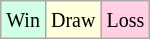<table class="wikitable">
<tr>
<td style="background-color: #d0ffe3;"><small>Win</small></td>
<td style="background-color: #ffffdd;"><small>Draw</small></td>
<td style="background-color: #ffd0e3;"><small>Loss</small></td>
</tr>
</table>
